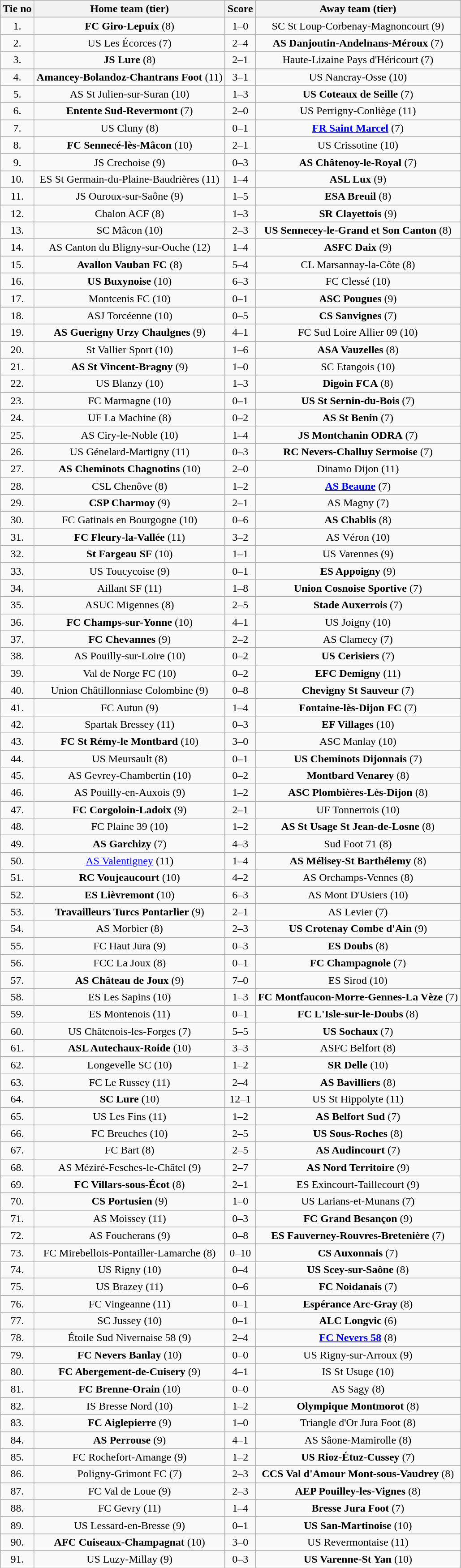<table class="wikitable" style="text-align: center">
<tr>
<th>Tie no</th>
<th>Home team (tier)</th>
<th>Score</th>
<th>Away team (tier)</th>
</tr>
<tr>
<td>1.</td>
<td><strong>FC Giro-Lepuix</strong> (8)</td>
<td>1–0</td>
<td>SC St Loup-Corbenay-Magnoncourt (9)</td>
</tr>
<tr>
<td>2.</td>
<td>US Les Écorces (7)</td>
<td>2–4 </td>
<td><strong>AS Danjoutin-Andelnans-Méroux</strong> (7)</td>
</tr>
<tr>
<td>3.</td>
<td><strong>JS Lure</strong> (8)</td>
<td>2–1</td>
<td>Haute-Lizaine Pays d'Héricourt (7)</td>
</tr>
<tr>
<td>4.</td>
<td><strong>Amancey-Bolandoz-Chantrans Foot</strong> (11)</td>
<td>3–1</td>
<td>US Nancray-Osse (10)</td>
</tr>
<tr>
<td>5.</td>
<td>AS St Julien-sur-Suran (10)</td>
<td>1–3</td>
<td><strong>US Coteaux de Seille</strong> (7)</td>
</tr>
<tr>
<td>6.</td>
<td><strong>Entente Sud-Revermont</strong> (7)</td>
<td>2–0</td>
<td>US Perrigny-Conliège (11)</td>
</tr>
<tr>
<td>7.</td>
<td>US Cluny (8)</td>
<td>0–1</td>
<td><strong><a href='#'>FR Saint Marcel</a></strong> (7)</td>
</tr>
<tr>
<td>8.</td>
<td><strong>FC Sennecé-lès-Mâcon</strong> (10)</td>
<td>2–1</td>
<td>US Crissotine (10)</td>
</tr>
<tr>
<td>9.</td>
<td>JS Crechoise (9)</td>
<td>0–3</td>
<td><strong>AS Châtenoy-le-Royal</strong> (7)</td>
</tr>
<tr>
<td>10.</td>
<td>ES St Germain-du-Plaine-Baudrières (11)</td>
<td>1–4</td>
<td><strong>ASL Lux</strong> (9)</td>
</tr>
<tr>
<td>11.</td>
<td>JS Ouroux-sur-Saône (9)</td>
<td>1–5</td>
<td><strong>ESA Breuil</strong> (8)</td>
</tr>
<tr>
<td>12.</td>
<td>Chalon ACF (8)</td>
<td>1–3</td>
<td><strong>SR Clayettois</strong> (9)</td>
</tr>
<tr>
<td>13.</td>
<td>SC Mâcon (10)</td>
<td>2–3</td>
<td><strong>US Sennecey-le-Grand et Son Canton</strong> (8)</td>
</tr>
<tr>
<td>14.</td>
<td>AS Canton du Bligny-sur-Ouche (12)</td>
<td>1–4</td>
<td><strong>ASFC Daix</strong> (9)</td>
</tr>
<tr>
<td>15.</td>
<td><strong>Avallon Vauban FC</strong> (8)</td>
<td>5–4 </td>
<td>CL Marsannay-la-Côte (8)</td>
</tr>
<tr>
<td>16.</td>
<td><strong>US Buxynoise</strong> (10)</td>
<td>6–3</td>
<td>FC Clessé (10)</td>
</tr>
<tr>
<td>17.</td>
<td>Montcenis FC (10)</td>
<td>0–1</td>
<td><strong>ASC Pougues</strong> (9)</td>
</tr>
<tr>
<td>18.</td>
<td>ASJ Torcéenne (10)</td>
<td>0–5</td>
<td><strong>CS Sanvignes</strong> (7)</td>
</tr>
<tr>
<td>19.</td>
<td><strong>AS Guerigny Urzy Chaulgnes</strong> (9)</td>
<td>4–1</td>
<td>FC Sud Loire Allier 09 (10)</td>
</tr>
<tr>
<td>20.</td>
<td>St Vallier Sport (10)</td>
<td>1–6</td>
<td><strong>ASA Vauzelles</strong> (8)</td>
</tr>
<tr>
<td>21.</td>
<td><strong>AS St Vincent-Bragny</strong> (9)</td>
<td>1–0</td>
<td>SC Etangois (10)</td>
</tr>
<tr>
<td>22.</td>
<td>US Blanzy (10)</td>
<td>1–3 </td>
<td><strong>Digoin FCA</strong> (8)</td>
</tr>
<tr>
<td>23.</td>
<td>FC Marmagne (10)</td>
<td>0–1</td>
<td><strong>US St Sernin-du-Bois</strong> (7)</td>
</tr>
<tr>
<td>24.</td>
<td>UF La Machine (8)</td>
<td>0–2</td>
<td><strong>AS St Benin</strong> (7)</td>
</tr>
<tr>
<td>25.</td>
<td>AS Ciry-le-Noble (10)</td>
<td>1–4</td>
<td><strong>JS Montchanin ODRA</strong> (7)</td>
</tr>
<tr>
<td>26.</td>
<td>US Génelard-Martigny (11)</td>
<td>0–3</td>
<td><strong>RC Nevers-Challuy Sermoise</strong> (7)</td>
</tr>
<tr>
<td>27.</td>
<td><strong>AS Cheminots Chagnotins</strong> (10)</td>
<td>2–0</td>
<td>Dinamo Dijon (11)</td>
</tr>
<tr>
<td>28.</td>
<td>CSL Chenôve (8)</td>
<td>1–2</td>
<td><strong><a href='#'>AS Beaune</a></strong> (7)</td>
</tr>
<tr>
<td>29.</td>
<td><strong>CSP Charmoy</strong> (9)</td>
<td>2–1</td>
<td>AS Magny (7)</td>
</tr>
<tr>
<td>30.</td>
<td>FC Gatinais en Bourgogne (10)</td>
<td>0–6</td>
<td><strong>AS Chablis</strong> (8)</td>
</tr>
<tr>
<td>31.</td>
<td><strong>FC Fleury-la-Vallée</strong> (11)</td>
<td>3–2</td>
<td>AS Véron (10)</td>
</tr>
<tr>
<td>32.</td>
<td><strong>St Fargeau SF</strong> (10)</td>
<td>1–1 </td>
<td>US Varennes (9)</td>
</tr>
<tr>
<td>33.</td>
<td>US Toucycoise (9)</td>
<td>0–1</td>
<td><strong>ES Appoigny</strong> (9)</td>
</tr>
<tr>
<td>34.</td>
<td>Aillant SF (11)</td>
<td>1–8</td>
<td><strong>Union Cosnoise Sportive</strong> (7)</td>
</tr>
<tr>
<td>35.</td>
<td>ASUC Migennes (8)</td>
<td>2–5</td>
<td><strong>Stade Auxerrois</strong> (7)</td>
</tr>
<tr>
<td>36.</td>
<td><strong>FC Champs-sur-Yonne</strong> (10)</td>
<td>4–1</td>
<td>US Joigny (10)</td>
</tr>
<tr>
<td>37.</td>
<td><strong>FC Chevannes</strong> (9)</td>
<td>2–2 </td>
<td>AS Clamecy (7)</td>
</tr>
<tr>
<td>38.</td>
<td>AS Pouilly-sur-Loire (10)</td>
<td>0–2</td>
<td><strong>US Cerisiers</strong> (7)</td>
</tr>
<tr>
<td>39.</td>
<td>Val de Norge FC (10)</td>
<td>0–2</td>
<td><strong>EFC Demigny</strong> (11)</td>
</tr>
<tr>
<td>40.</td>
<td>Union Châtillonniase Colombine (9)</td>
<td>0–8</td>
<td><strong>Chevigny St Sauveur</strong> (7)</td>
</tr>
<tr>
<td>41.</td>
<td>FC Autun (9)</td>
<td>1–4</td>
<td><strong>Fontaine-lès-Dijon FC</strong> (7)</td>
</tr>
<tr>
<td>42.</td>
<td>Spartak Bressey (11)</td>
<td>0–3</td>
<td><strong>EF Villages</strong> (10)</td>
</tr>
<tr>
<td>43.</td>
<td><strong>FC St Rémy-le Montbard</strong> (10)</td>
<td>3–0</td>
<td>ASC Manlay (10)</td>
</tr>
<tr>
<td>44.</td>
<td>US Meursault (8)</td>
<td>0–1</td>
<td><strong>US Cheminots Dijonnais</strong> (7)</td>
</tr>
<tr>
<td>45.</td>
<td>AS Gevrey-Chambertin (10)</td>
<td>0–2</td>
<td><strong>Montbard Venarey</strong> (8)</td>
</tr>
<tr>
<td>46.</td>
<td>AS Pouilly-en-Auxois (9)</td>
<td>1–2</td>
<td><strong>ASC Plombières-Lès-Dijon</strong> (8)</td>
</tr>
<tr>
<td>47.</td>
<td><strong>FC Corgoloin-Ladoix</strong> (9)</td>
<td>2–1</td>
<td>UF Tonnerrois (10)</td>
</tr>
<tr>
<td>48.</td>
<td>FC Plaine 39 (10)</td>
<td>1–2</td>
<td><strong>AS St Usage St Jean-de-Losne</strong> (8)</td>
</tr>
<tr>
<td>49.</td>
<td><strong>AS Garchizy</strong> (7)</td>
<td>4–3</td>
<td>Sud Foot 71 (8)</td>
</tr>
<tr>
<td>50.</td>
<td><a href='#'>AS Valentigney</a> (11)</td>
<td>1–4</td>
<td><strong>AS Mélisey-St Barthélemy</strong> (8)</td>
</tr>
<tr>
<td>51.</td>
<td><strong>RC Voujeaucourt</strong> (10)</td>
<td>4–2</td>
<td>AS Orchamps-Vennes (8)</td>
</tr>
<tr>
<td>52.</td>
<td><strong>ES Lièvremont</strong> (10)</td>
<td>6–3</td>
<td>AS Mont D'Usiers (10)</td>
</tr>
<tr>
<td>53.</td>
<td><strong>Travailleurs Turcs Pontarlier</strong> (9)</td>
<td>2–1</td>
<td>AS Levier (7)</td>
</tr>
<tr>
<td>54.</td>
<td>AS Morbier (8)</td>
<td>2–3</td>
<td><strong>US Crotenay Combe d'Ain</strong> (9)</td>
</tr>
<tr>
<td>55.</td>
<td>FC Haut Jura (9)</td>
<td>0–3</td>
<td><strong>ES Doubs</strong> (8)</td>
</tr>
<tr>
<td>56.</td>
<td>FCC La Joux (8)</td>
<td>0–1</td>
<td><strong>FC Champagnole</strong> (7)</td>
</tr>
<tr>
<td>57.</td>
<td><strong>AS Château de Joux</strong> (9)</td>
<td>7–0</td>
<td>ES Sirod (10)</td>
</tr>
<tr>
<td>58.</td>
<td>ES Les Sapins (10)</td>
<td>1–3</td>
<td><strong>FC Montfaucon-Morre-Gennes-La Vèze</strong> (7)</td>
</tr>
<tr>
<td>59.</td>
<td>ES Montenois (11)</td>
<td>0–1</td>
<td><strong>FC L'Isle-sur-le-Doubs</strong> (8)</td>
</tr>
<tr>
<td>60.</td>
<td>US Châtenois-les-Forges (7)</td>
<td>5–5 </td>
<td><strong>US Sochaux</strong> (7)</td>
</tr>
<tr>
<td>61.</td>
<td><strong>ASL Autechaux-Roide</strong> (10)</td>
<td>3–3 </td>
<td>ASFC Belfort (8)</td>
</tr>
<tr>
<td>62.</td>
<td>Longevelle SC (10)</td>
<td>1–2 </td>
<td><strong>SR Delle</strong> (10)</td>
</tr>
<tr>
<td>63.</td>
<td>FC Le Russey (11)</td>
<td>2–4 </td>
<td><strong>AS Bavilliers</strong> (8)</td>
</tr>
<tr>
<td>64.</td>
<td><strong>SC Lure</strong> (10)</td>
<td>12–1</td>
<td>US St Hippolyte (11)</td>
</tr>
<tr>
<td>65.</td>
<td>US Les Fins (11)</td>
<td>1–2</td>
<td><strong>AS Belfort Sud</strong> (7)</td>
</tr>
<tr>
<td>66.</td>
<td>FC Breuches (10)</td>
<td>2–5</td>
<td><strong>US Sous-Roches</strong> (8)</td>
</tr>
<tr>
<td>67.</td>
<td>FC Bart (8)</td>
<td>2–5 </td>
<td><strong>AS Audincourt</strong> (7)</td>
</tr>
<tr>
<td>68.</td>
<td>AS Méziré-Fesches-le-Châtel (9)</td>
<td>2–7</td>
<td><strong>AS Nord Territoire</strong> (9)</td>
</tr>
<tr>
<td>69.</td>
<td><strong>FC Villars-sous-Écot</strong> (8)</td>
<td>2–1 </td>
<td>ES Exincourt-Taillecourt (9)</td>
</tr>
<tr>
<td>70.</td>
<td><strong>CS Portusien</strong> (9)</td>
<td>1–0</td>
<td>US Larians-et-Munans (7)</td>
</tr>
<tr>
<td>71.</td>
<td>AS Moissey (11)</td>
<td>0–3</td>
<td><strong>FC Grand Besançon</strong> (9)</td>
</tr>
<tr>
<td>72.</td>
<td>AS Foucherans (9)</td>
<td>0–8</td>
<td><strong>ES Fauverney-Rouvres-Bretenière</strong> (7)</td>
</tr>
<tr>
<td>73.</td>
<td>FC Mirebellois-Pontailler-Lamarche (8)</td>
<td>0–10</td>
<td><strong>CS Auxonnais</strong> (7)</td>
</tr>
<tr>
<td>74.</td>
<td>US Rigny (10)</td>
<td>0–4</td>
<td><strong>US Scey-sur-Saône</strong> (8)</td>
</tr>
<tr>
<td>75.</td>
<td>US Brazey (11)</td>
<td>0–6</td>
<td><strong>FC Noidanais</strong> (7)</td>
</tr>
<tr>
<td>76.</td>
<td>FC Vingeanne (11)</td>
<td>0–1</td>
<td><strong>Espérance Arc-Gray</strong> (8)</td>
</tr>
<tr>
<td>77.</td>
<td>SC Jussey (10)</td>
<td>0–1</td>
<td><strong>ALC Longvic</strong> (6)</td>
</tr>
<tr>
<td>78.</td>
<td>Étoile Sud Nivernaise 58 (9)</td>
<td>2–4</td>
<td><strong><a href='#'>FC Nevers 58</a></strong> (8)</td>
</tr>
<tr>
<td>79.</td>
<td><strong>FC Nevers Banlay</strong> (10)</td>
<td>0–0 </td>
<td>US Rigny-sur-Arroux (9)</td>
</tr>
<tr>
<td>80.</td>
<td><strong>FC Abergement-de-Cuisery</strong> (9)</td>
<td>4–1</td>
<td>IS St Usuge (10)</td>
</tr>
<tr>
<td>81.</td>
<td><strong>FC Brenne-Orain</strong> (10)</td>
<td>0–0 </td>
<td>AS Sagy (8)</td>
</tr>
<tr>
<td>82.</td>
<td>IS Bresse Nord (10)</td>
<td>1–2</td>
<td><strong>Olympique Montmorot</strong> (8)</td>
</tr>
<tr>
<td>83.</td>
<td><strong>FC Aiglepierre</strong> (9)</td>
<td>1–0</td>
<td>Triangle d'Or Jura Foot (8)</td>
</tr>
<tr>
<td>84.</td>
<td><strong>AS Perrouse</strong> (9)</td>
<td>4–1</td>
<td>AS Sâone-Mamirolle (8)</td>
</tr>
<tr>
<td>85.</td>
<td>FC Rochefort-Amange (9)</td>
<td>1–2</td>
<td><strong>US Rioz-Étuz-Cussey</strong> (7)</td>
</tr>
<tr>
<td>86.</td>
<td>Poligny-Grimont FC (7)</td>
<td>2–3</td>
<td><strong>CCS Val d'Amour Mont-sous-Vaudrey</strong> (8)</td>
</tr>
<tr>
<td>87.</td>
<td>FC Val de Loue (9)</td>
<td>2–3</td>
<td><strong>AEP Pouilley-les-Vignes</strong> (8)</td>
</tr>
<tr>
<td>88.</td>
<td>FC Gevry (11)</td>
<td>1–4</td>
<td><strong>Bresse Jura Foot</strong> (7)</td>
</tr>
<tr>
<td>89.</td>
<td>US Lessard-en-Bresse (9)</td>
<td>0–1</td>
<td><strong>US San-Martinoise</strong> (10)</td>
</tr>
<tr>
<td>90.</td>
<td><strong>AFC Cuiseaux-Champagnat</strong> (10)</td>
<td>3–0</td>
<td>US Revermontaise (11)</td>
</tr>
<tr>
<td>91.</td>
<td>US Luzy-Millay (9)</td>
<td>0–3</td>
<td><strong>US Varenne-St Yan</strong> (10)</td>
</tr>
</table>
